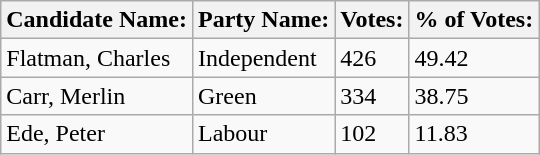<table class="wikitable">
<tr>
<th>Candidate Name:</th>
<th>Party Name:</th>
<th>Votes:</th>
<th>% of Votes:</th>
</tr>
<tr>
<td>Flatman, Charles</td>
<td>Independent</td>
<td>426</td>
<td>49.42</td>
</tr>
<tr>
<td>Carr, Merlin</td>
<td>Green</td>
<td>334</td>
<td>38.75</td>
</tr>
<tr>
<td>Ede, Peter</td>
<td>Labour</td>
<td>102</td>
<td>11.83</td>
</tr>
</table>
